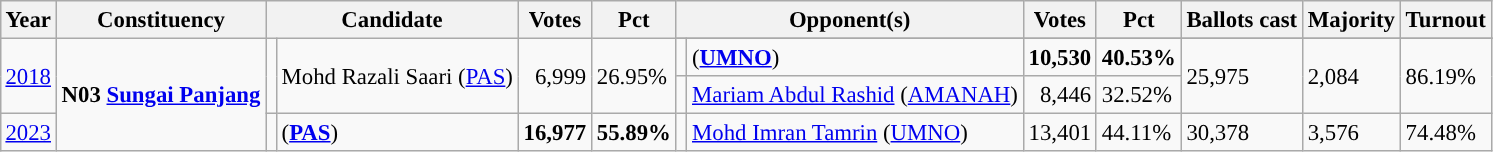<table class="wikitable" style="margin:0.5em ; font-size:95%">
<tr>
<th>Year</th>
<th>Constituency</th>
<th colspan="2">Candidate</th>
<th>Votes</th>
<th>Pct</th>
<th colspan="2">Opponent(s)</th>
<th>Votes</th>
<th>Pct</th>
<th>Ballots cast</th>
<th>Majority</th>
<th>Turnout</th>
</tr>
<tr>
<td rowspan="3"><a href='#'>2018</a></td>
<td rowspan="4"><strong>N03 <a href='#'>Sungai Panjang</a></strong></td>
<td rowspan="3" ></td>
<td rowspan="3">Mohd Razali Saari (<a href='#'>PAS</a>)</td>
<td rowspan="3" align=right>6,999</td>
<td rowspan="3">26.95%</td>
</tr>
<tr>
<td></td>
<td> (<a href='#'><strong>UMNO</strong></a>)</td>
<td align=right><strong>10,530</strong></td>
<td><strong>40.53%</strong></td>
<td rowspan="2">25,975</td>
<td rowspan="2">2,084</td>
<td rowspan="2">86.19%</td>
</tr>
<tr>
<td></td>
<td><a href='#'>Mariam Abdul Rashid</a> (<a href='#'>AMANAH</a>)</td>
<td align=right>8,446</td>
<td>32.52%</td>
</tr>
<tr>
<td><a href='#'>2023</a></td>
<td></td>
<td> (<a href='#'><strong>PAS</strong></a>)</td>
<td align=right><strong>16,977</strong></td>
<td><strong>55.89%</strong></td>
<td></td>
<td><a href='#'>Mohd Imran Tamrin</a> (<a href='#'>UMNO</a>)</td>
<td align=right>13,401</td>
<td>44.11%</td>
<td>30,378</td>
<td>3,576</td>
<td>74.48%</td>
</tr>
</table>
